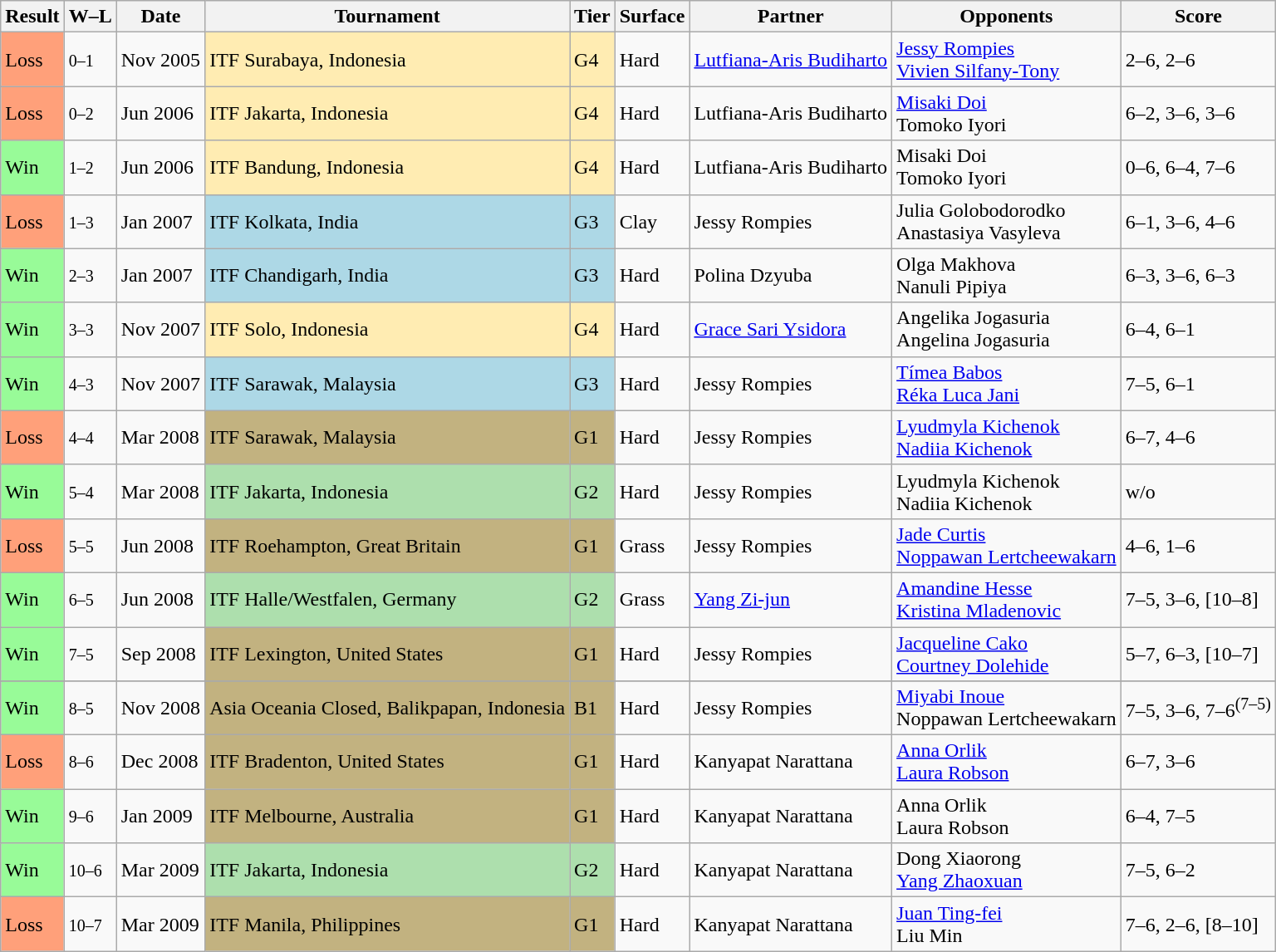<table class="sortable wikitable">
<tr>
<th>Result</th>
<th class="unsortable">W–L</th>
<th>Date</th>
<th>Tournament</th>
<th>Tier</th>
<th>Surface</th>
<th>Partner</th>
<th>Opponents</th>
<th class="unsortable">Score</th>
</tr>
<tr>
<td bgcolor="FFA07A">Loss</td>
<td><small>0–1</small></td>
<td>Nov 2005</td>
<td bgcolor="ffecb2">ITF Surabaya, Indonesia</td>
<td bgcolor="ffecb2">G4</td>
<td>Hard</td>
<td> <a href='#'>Lutfiana-Aris Budiharto</a></td>
<td> <a href='#'>Jessy Rompies</a><br>  <a href='#'>Vivien Silfany-Tony</a></td>
<td>2–6, 2–6</td>
</tr>
<tr>
<td bgcolor="FFA07A">Loss</td>
<td><small>0–2</small></td>
<td>Jun 2006</td>
<td bgcolor="ffecb2">ITF Jakarta, Indonesia</td>
<td bgcolor="ffecb2">G4</td>
<td>Hard</td>
<td> Lutfiana-Aris Budiharto</td>
<td> <a href='#'>Misaki Doi</a><br>  Tomoko Iyori</td>
<td>6–2, 3–6, 3–6</td>
</tr>
<tr>
<td bgcolor=98fb98>Win</td>
<td><small>1–2</small></td>
<td>Jun 2006</td>
<td bgcolor="ffecb2">ITF Bandung, Indonesia</td>
<td bgcolor="ffecb2">G4</td>
<td>Hard</td>
<td> Lutfiana-Aris Budiharto</td>
<td> Misaki Doi <br>  Tomoko Iyori</td>
<td>0–6, 6–4, 7–6</td>
</tr>
<tr>
<td bgcolor="FFA07A">Loss</td>
<td><small>1–3</small></td>
<td>Jan 2007</td>
<td bgcolor="lightblue">ITF Kolkata, India</td>
<td bgcolor="lightblue">G3</td>
<td>Clay</td>
<td> Jessy Rompies</td>
<td> Julia Golobodorodko  <br>  Anastasiya Vasyleva</td>
<td>6–1, 3–6, 4–6</td>
</tr>
<tr>
<td bgcolor=98fb98>Win</td>
<td><small>2–3</small></td>
<td>Jan 2007</td>
<td bgcolor="lightblue">ITF Chandigarh, India</td>
<td bgcolor="lightblue">G3</td>
<td>Hard</td>
<td> Polina Dzyuba</td>
<td> Olga Makhova <br>  Nanuli Pipiya</td>
<td>6–3, 3–6, 6–3</td>
</tr>
<tr>
<td bgcolor=98fb98>Win</td>
<td><small>3–3</small></td>
<td>Nov 2007</td>
<td bgcolor="ffecb2">ITF Solo, Indonesia</td>
<td bgcolor="ffecb2">G4</td>
<td>Hard</td>
<td> <a href='#'>Grace Sari Ysidora</a></td>
<td> Angelika Jogasuria <br>  Angelina Jogasuria</td>
<td>6–4, 6–1</td>
</tr>
<tr>
<td bgcolor=98fb98>Win</td>
<td><small>4–3</small></td>
<td>Nov 2007</td>
<td bgcolor="lightblue">ITF Sarawak, Malaysia</td>
<td bgcolor="lightblue">G3</td>
<td>Hard</td>
<td> Jessy Rompies</td>
<td> <a href='#'>Tímea Babos</a> <br>  <a href='#'>Réka Luca Jani</a></td>
<td>7–5, 6–1</td>
</tr>
<tr>
<td bgcolor="FFA07A">Loss</td>
<td><small>4–4</small></td>
<td>Mar 2008</td>
<td bgcolor="c2b280">ITF Sarawak, Malaysia</td>
<td bgcolor="c2b280">G1</td>
<td>Hard</td>
<td> Jessy Rompies</td>
<td> <a href='#'>Lyudmyla Kichenok</a> <br>  <a href='#'>Nadiia Kichenok</a></td>
<td>6–7, 4–6</td>
</tr>
<tr>
<td bgcolor=98fb98>Win</td>
<td><small>5–4</small></td>
<td>Mar 2008</td>
<td bgcolor="addfad">ITF Jakarta, Indonesia</td>
<td bgcolor="addfad">G2</td>
<td>Hard</td>
<td> Jessy Rompies</td>
<td> Lyudmyla Kichenok <br>  Nadiia Kichenok</td>
<td>w/o</td>
</tr>
<tr>
<td bgcolor="FFA07A">Loss</td>
<td><small>5–5</small></td>
<td>Jun 2008</td>
<td bgcolor="C2B280">ITF Roehampton, Great Britain</td>
<td bgcolor="C2B280">G1</td>
<td>Grass</td>
<td> Jessy Rompies</td>
<td> <a href='#'>Jade Curtis</a> <br>  <a href='#'>Noppawan Lertcheewakarn</a></td>
<td>4–6, 1–6</td>
</tr>
<tr>
<td bgcolor=98fb98>Win</td>
<td><small>6–5</small></td>
<td>Jun 2008</td>
<td bgcolor="addfad">ITF Halle/Westfalen, Germany</td>
<td bgcolor="addfad">G2</td>
<td>Grass</td>
<td> <a href='#'>Yang Zi-jun</a></td>
<td> <a href='#'>Amandine Hesse</a> <br>  <a href='#'>Kristina Mladenovic</a></td>
<td>7–5, 3–6, [10–8]</td>
</tr>
<tr>
<td bgcolor=98fb98>Win</td>
<td><small>7–5</small></td>
<td>Sep 2008</td>
<td bgcolor="C2B280">ITF Lexington, United States</td>
<td bgcolor="C2B280">G1</td>
<td>Hard</td>
<td> Jessy Rompies</td>
<td> <a href='#'>Jacqueline Cako</a> <br>  <a href='#'>Courtney Dolehide</a></td>
<td>5–7, 6–3, [10–7]</td>
</tr>
<tr>
</tr>
<tr>
<td bgcolor=98fb98>Win</td>
<td><small>8–5</small></td>
<td>Nov 2008</td>
<td bgcolor="C2B280">Asia Oceania Closed, Balikpapan, Indonesia</td>
<td bgcolor="C2B280">B1</td>
<td>Hard</td>
<td> Jessy Rompies</td>
<td> <a href='#'>Miyabi Inoue</a> <br>  Noppawan Lertcheewakarn</td>
<td>7–5, 3–6, 7–6<sup>(7–5)</sup></td>
</tr>
<tr>
<td bgcolor="FFA07A">Loss</td>
<td><small>8–6</small></td>
<td>Dec 2008</td>
<td bgcolor="C2B280">ITF Bradenton, United States</td>
<td bgcolor="C2B280">G1</td>
<td>Hard</td>
<td> Kanyapat Narattana</td>
<td> <a href='#'>Anna Orlik</a> <br>  <a href='#'>Laura Robson</a></td>
<td>6–7, 3–6</td>
</tr>
<tr>
<td bgcolor=98fb98>Win</td>
<td><small>9–6</small></td>
<td>Jan 2009</td>
<td bgcolor="C2B280">ITF Melbourne, Australia</td>
<td bgcolor="C2B280">G1</td>
<td>Hard</td>
<td> Kanyapat Narattana</td>
<td> Anna Orlik <br>  Laura Robson</td>
<td>6–4, 7–5</td>
</tr>
<tr>
<td bgcolor=98fb98>Win</td>
<td><small>10–6</small></td>
<td>Mar 2009</td>
<td bgcolor="addfad">ITF Jakarta, Indonesia</td>
<td bgcolor="addfad">G2</td>
<td>Hard</td>
<td> Kanyapat Narattana</td>
<td> Dong Xiaorong <br>  <a href='#'>Yang Zhaoxuan</a></td>
<td>7–5, 6–2</td>
</tr>
<tr>
<td bgcolor="FFA07A">Loss</td>
<td><small>10–7</small></td>
<td>Mar 2009</td>
<td bgcolor="C2B280">ITF Manila, Philippines</td>
<td bgcolor="C2B280">G1</td>
<td>Hard</td>
<td> Kanyapat Narattana</td>
<td> <a href='#'>Juan Ting-fei</a> <br>  Liu Min</td>
<td>7–6, 2–6, [8–10]</td>
</tr>
</table>
